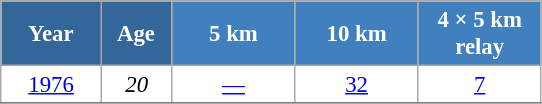<table class="wikitable" style="font-size:95%; text-align:center; border:grey solid 1px; border-collapse:collapse; background:#ffffff;">
<tr>
<th style="background-color:#369; color:white; width:60px;"> Year </th>
<th style="background-color:#369; color:white; width:40px;"> Age </th>
<th style="background-color:#4180be; color:white; width:75px;"> 5 km </th>
<th style="background-color:#4180be; color:white; width:75px;"> 10 km </th>
<th style="background-color:#4180be; color:white; width:75px;"> 4 × 5 km <br> relay </th>
</tr>
<tr>
<td><a href='#'>1976</a></td>
<td><em>20</em></td>
<td><a href='#'>—</a></td>
<td><a href='#'>32</a></td>
<td><a href='#'>7</a></td>
</tr>
<tr>
</tr>
</table>
